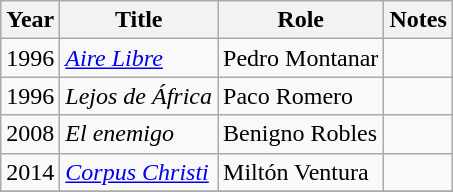<table class="wikitable sortable">
<tr>
<th>Year</th>
<th>Title</th>
<th>Role</th>
<th>Notes</th>
</tr>
<tr>
<td>1996</td>
<td><em><a href='#'>Aire Libre</a></em></td>
<td>Pedro Montanar</td>
<td></td>
</tr>
<tr>
<td>1996</td>
<td><em>Lejos de África</em></td>
<td>Paco Romero</td>
<td></td>
</tr>
<tr>
<td>2008</td>
<td><em>El enemigo</em></td>
<td>Benigno Robles</td>
<td></td>
</tr>
<tr>
<td>2014</td>
<td><em><a href='#'>Corpus Christi</a></em></td>
<td>Miltón Ventura</td>
<td></td>
</tr>
<tr>
</tr>
</table>
